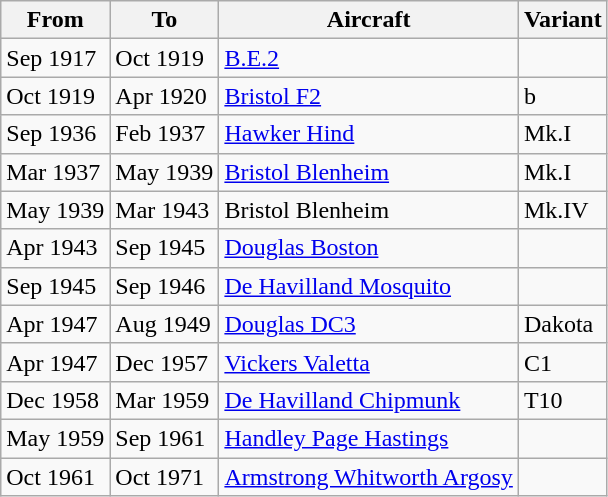<table class="wikitable">
<tr>
<th>From</th>
<th>To</th>
<th>Aircraft</th>
<th>Variant</th>
</tr>
<tr>
<td>Sep 1917</td>
<td>Oct 1919</td>
<td><a href='#'>B.E.2</a></td>
<td></td>
</tr>
<tr>
<td>Oct 1919</td>
<td>Apr 1920</td>
<td><a href='#'>Bristol F2</a></td>
<td>b</td>
</tr>
<tr>
<td>Sep 1936</td>
<td>Feb 1937</td>
<td><a href='#'>Hawker Hind</a></td>
<td>Mk.I</td>
</tr>
<tr>
<td>Mar 1937</td>
<td>May 1939</td>
<td><a href='#'>Bristol Blenheim</a></td>
<td>Mk.I</td>
</tr>
<tr>
<td>May 1939</td>
<td>Mar 1943</td>
<td>Bristol Blenheim</td>
<td>Mk.IV</td>
</tr>
<tr>
<td>Apr 1943</td>
<td>Sep 1945</td>
<td><a href='#'>Douglas Boston</a></td>
<td></td>
</tr>
<tr>
<td>Sep 1945</td>
<td>Sep 1946</td>
<td><a href='#'>De Havilland Mosquito</a></td>
<td></td>
</tr>
<tr>
<td>Apr 1947</td>
<td>Aug 1949</td>
<td><a href='#'>Douglas DC3</a></td>
<td>Dakota</td>
</tr>
<tr>
<td>Apr 1947</td>
<td>Dec 1957</td>
<td><a href='#'>Vickers Valetta</a></td>
<td>C1</td>
</tr>
<tr>
<td>Dec 1958</td>
<td>Mar 1959</td>
<td><a href='#'>De Havilland Chipmunk</a></td>
<td>T10</td>
</tr>
<tr>
<td>May 1959</td>
<td>Sep 1961</td>
<td><a href='#'>Handley Page Hastings</a></td>
<td></td>
</tr>
<tr>
<td>Oct 1961</td>
<td>Oct 1971</td>
<td><a href='#'>Armstrong Whitworth Argosy</a></td>
<td></td>
</tr>
</table>
